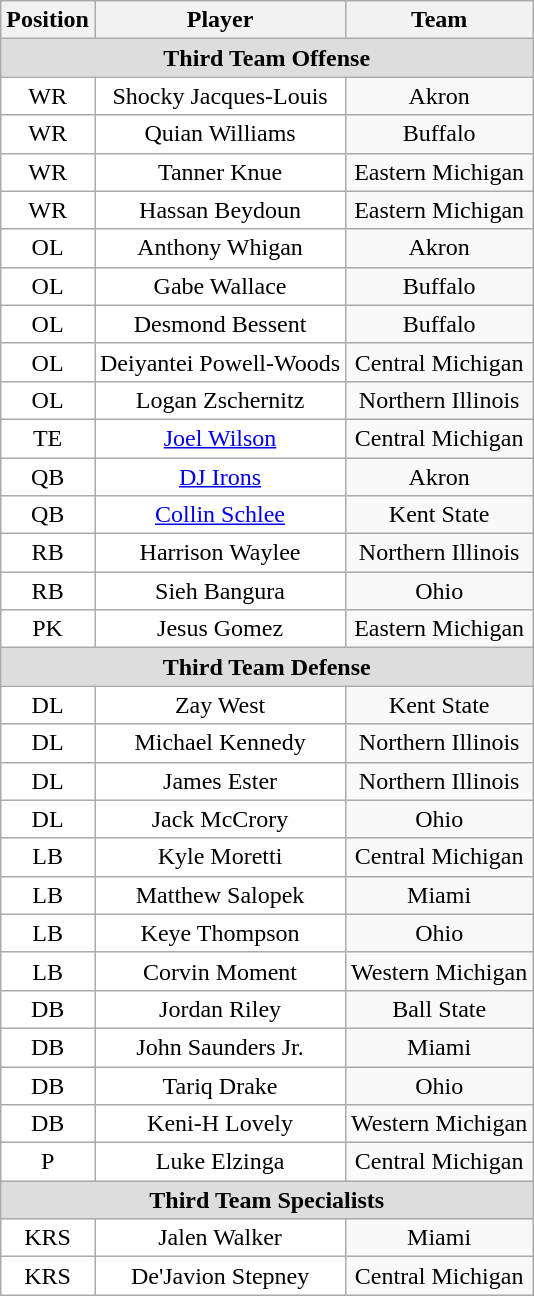<table class="wikitable" border="0">
<tr>
<th>Position</th>
<th>Player</th>
<th>Team</th>
</tr>
<tr>
<td colspan="3" style="text-align:center; background:#ddd;"><strong>Third Team Offense </strong></td>
</tr>
<tr style="text-align:center;">
<td style="background:white">WR</td>
<td style="background:white">Shocky Jacques-Louis</td>
<td style=>Akron</td>
</tr>
<tr style="text-align:center;">
<td style="background:white">WR</td>
<td style="background:white">Quian Williams</td>
<td style=>Buffalo</td>
</tr>
<tr style="text-align:center;">
<td style="background:white">WR</td>
<td style="background:white">Tanner Knue</td>
<td style=>Eastern Michigan</td>
</tr>
<tr style="text-align:center;">
<td style="background:white">WR</td>
<td style="background:white">Hassan Beydoun</td>
<td style=>Eastern Michigan</td>
</tr>
<tr style="text-align:center;">
<td style="background:white">OL</td>
<td style="background:white">Anthony Whigan</td>
<td style=>Akron</td>
</tr>
<tr style="text-align:center;">
<td style="background:white">OL</td>
<td style="background:white">Gabe Wallace</td>
<td style=>Buffalo</td>
</tr>
<tr style="text-align:center;">
<td style="background:white">OL</td>
<td style="background:white">Desmond Bessent</td>
<td style=>Buffalo</td>
</tr>
<tr style="text-align:center;">
<td style="background:white">OL</td>
<td style="background:white">Deiyantei Powell-Woods</td>
<td style=>Central Michigan</td>
</tr>
<tr style="text-align:center;">
<td style="background:white">OL</td>
<td style="background:white">Logan Zschernitz</td>
<td style=>Northern Illinois</td>
</tr>
<tr style="text-align:center;">
<td style="background:white">TE</td>
<td style="background:white"><a href='#'>Joel Wilson</a></td>
<td style=>Central Michigan</td>
</tr>
<tr style="text-align:center;">
<td style="background:white">QB</td>
<td style="background:white"><a href='#'>DJ Irons</a></td>
<td style=>Akron</td>
</tr>
<tr style="text-align:center;">
<td style="background:white">QB</td>
<td style="background:white"><a href='#'>Collin Schlee</a></td>
<td style=>Kent State</td>
</tr>
<tr style="text-align:center;">
<td style="background:white">RB</td>
<td style="background:white">Harrison Waylee</td>
<td style=>Northern Illinois</td>
</tr>
<tr style="text-align:center;">
<td style="background:white">RB</td>
<td style="background:white">Sieh Bangura</td>
<td style=>Ohio</td>
</tr>
<tr style="text-align:center;">
<td style="background:white">PK</td>
<td style="background:white">Jesus Gomez</td>
<td style=>Eastern Michigan</td>
</tr>
<tr>
<td colspan="3" style="text-align:center; background:#ddd;"><strong>Third Team Defense</strong></td>
</tr>
<tr style="text-align:center;">
<td style="background:white">DL</td>
<td style="background:white">Zay West</td>
<td style=>Kent State</td>
</tr>
<tr style="text-align:center;">
<td style="background:white">DL</td>
<td style="background:white">Michael Kennedy</td>
<td style=>Northern Illinois</td>
</tr>
<tr style="text-align:center;">
<td style="background:white">DL</td>
<td style="background:white">James Ester</td>
<td style=>Northern Illinois</td>
</tr>
<tr style="text-align:center;">
<td style="background:white">DL</td>
<td style="background:white">Jack McCrory</td>
<td style=>Ohio</td>
</tr>
<tr style="text-align:center;">
<td style="background:white">LB</td>
<td style="background:white">Kyle Moretti</td>
<td style=>Central Michigan</td>
</tr>
<tr style="text-align:center;">
<td style="background:white">LB</td>
<td style="background:white">Matthew Salopek</td>
<td style=>Miami</td>
</tr>
<tr style="text-align:center;">
<td style="background:white">LB</td>
<td style="background:white">Keye Thompson</td>
<td style=>Ohio</td>
</tr>
<tr style="text-align:center;">
<td style="background:white">LB</td>
<td style="background:white">Corvin Moment</td>
<td style=>Western Michigan</td>
</tr>
<tr style="text-align:center;">
<td style="background:white">DB</td>
<td style="background:white">Jordan Riley</td>
<td style=>Ball State</td>
</tr>
<tr style="text-align:center;">
<td style="background:white">DB</td>
<td style="background:white">John Saunders Jr.</td>
<td style=>Miami</td>
</tr>
<tr style="text-align:center;">
<td style="background:white">DB</td>
<td style="background:white">Tariq Drake</td>
<td style=>Ohio</td>
</tr>
<tr style="text-align:center;">
<td style="background:white">DB</td>
<td style="background:white">Keni-H Lovely</td>
<td style=>Western Michigan</td>
</tr>
<tr style="text-align:center;">
<td style="background:white">P</td>
<td style="background:white">Luke Elzinga</td>
<td style=>Central Michigan</td>
</tr>
<tr>
<td colspan="3" style="text-align:center; background:#ddd;"><strong>Third Team Specialists</strong></td>
</tr>
<tr style="text-align:center;">
<td style="background:white">KRS</td>
<td style="background:white">Jalen Walker</td>
<td style=>Miami</td>
</tr>
<tr style="text-align:center;">
<td style="background:white">KRS</td>
<td style="background:white">De'Javion Stepney</td>
<td style=>Central Michigan</td>
</tr>
</table>
